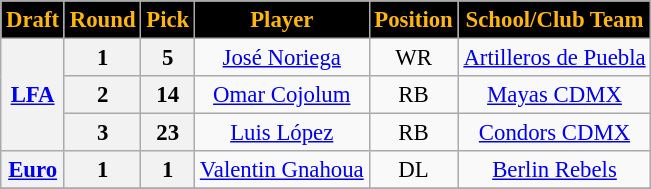<table class="wikitable" style="font-size: 95%;">
<tr>
<th style="background:black;color:#FFB60F;">Draft</th>
<th style="background:black;color:#FFB60F;">Round</th>
<th style="background:black;color:#FFB60F;">Pick</th>
<th style="background:black;color:#FFB60F;">Player</th>
<th style="background:black;color:#FFB60F;">Position</th>
<th style="background:black;color:#FFB60F;">School/Club Team</th>
</tr>
<tr align="center">
<th align="center" rowspan="3"><a href='#'>LFA</a></th>
<th>1</th>
<th>5</th>
<td><a href='#'>José Noriega</a></td>
<td>WR</td>
<td><a href='#'>Artilleros de Puebla</a></td>
</tr>
<tr align="center">
<th align="center">2</th>
<th>14</th>
<td><a href='#'>Omar Cojolum</a></td>
<td>RB</td>
<td><a href='#'>Mayas CDMX</a></td>
</tr>
<tr align="center">
<th align="center">3</th>
<th>23</th>
<td><a href='#'>Luis López</a></td>
<td>RB</td>
<td><a href='#'>Condors CDMX</a></td>
</tr>
<tr align="center">
<th align="center"><a href='#'>Euro</a></th>
<th>1</th>
<th>1</th>
<td><a href='#'>Valentin Gnahoua</a></td>
<td>DL</td>
<td><a href='#'>Berlin Rebels</a></td>
</tr>
<tr>
</tr>
</table>
